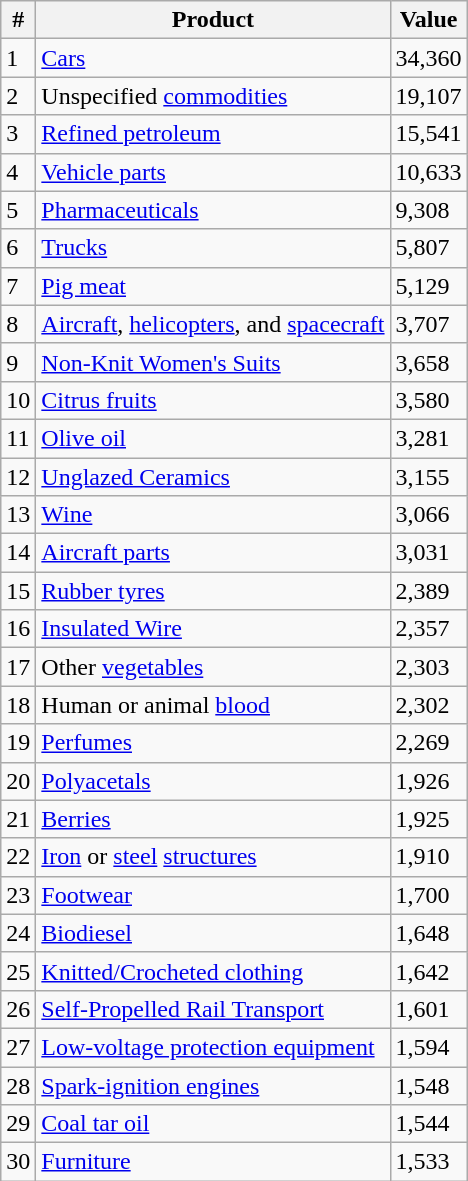<table class="wikitable sortable plainrowheads">
<tr>
<th scope="col">#</th>
<th scope="col">Product</th>
<th scope="col">Value</th>
</tr>
<tr>
<td>1</td>
<td><a href='#'>Cars</a></td>
<td>34,360</td>
</tr>
<tr>
<td>2</td>
<td>Unspecified <a href='#'>commodities</a></td>
<td>19,107</td>
</tr>
<tr>
<td>3</td>
<td><a href='#'>Refined petroleum</a></td>
<td>15,541</td>
</tr>
<tr>
<td>4</td>
<td><a href='#'>Vehicle parts</a></td>
<td>10,633</td>
</tr>
<tr>
<td>5</td>
<td><a href='#'>Pharmaceuticals</a></td>
<td>9,308</td>
</tr>
<tr>
<td>6</td>
<td><a href='#'>Trucks</a></td>
<td>5,807</td>
</tr>
<tr>
<td>7</td>
<td><a href='#'>Pig meat</a></td>
<td>5,129</td>
</tr>
<tr>
<td>8</td>
<td><a href='#'>Aircraft</a>, <a href='#'>helicopters</a>, and <a href='#'>spacecraft</a></td>
<td>3,707</td>
</tr>
<tr>
<td>9</td>
<td><a href='#'>Non-Knit Women's Suits</a></td>
<td>3,658</td>
</tr>
<tr>
<td>10</td>
<td><a href='#'>Citrus fruits</a></td>
<td>3,580</td>
</tr>
<tr>
<td>11</td>
<td><a href='#'>Olive oil</a></td>
<td>3,281</td>
</tr>
<tr>
<td>12</td>
<td><a href='#'>Unglazed Ceramics</a></td>
<td>3,155</td>
</tr>
<tr>
<td>13</td>
<td><a href='#'>Wine</a></td>
<td>3,066</td>
</tr>
<tr>
<td>14</td>
<td><a href='#'>Aircraft parts</a></td>
<td>3,031</td>
</tr>
<tr>
<td>15</td>
<td><a href='#'>Rubber tyres</a></td>
<td>2,389</td>
</tr>
<tr>
<td>16</td>
<td><a href='#'>Insulated Wire</a></td>
<td>2,357</td>
</tr>
<tr>
<td>17</td>
<td>Other <a href='#'>vegetables</a></td>
<td>2,303</td>
</tr>
<tr>
<td>18</td>
<td>Human or animal <a href='#'>blood</a></td>
<td>2,302</td>
</tr>
<tr>
<td>19</td>
<td><a href='#'>Perfumes</a></td>
<td>2,269</td>
</tr>
<tr>
<td>20</td>
<td><a href='#'>Polyacetals</a></td>
<td>1,926</td>
</tr>
<tr>
<td>21</td>
<td><a href='#'>Berries</a></td>
<td>1,925</td>
</tr>
<tr>
<td>22</td>
<td><a href='#'>Iron</a> or <a href='#'>steel</a> <a href='#'>structures</a></td>
<td>1,910</td>
</tr>
<tr>
<td>23</td>
<td><a href='#'>Footwear</a></td>
<td>1,700</td>
</tr>
<tr>
<td>24</td>
<td><a href='#'>Biodiesel</a></td>
<td>1,648</td>
</tr>
<tr>
<td>25</td>
<td><a href='#'>Knitted/Crocheted clothing</a></td>
<td>1,642</td>
</tr>
<tr>
<td>26</td>
<td><a href='#'>Self-Propelled Rail Transport</a></td>
<td>1,601</td>
</tr>
<tr>
<td>27</td>
<td><a href='#'>Low-voltage protection equipment</a></td>
<td>1,594</td>
</tr>
<tr>
<td>28</td>
<td><a href='#'>Spark-ignition engines</a></td>
<td>1,548</td>
</tr>
<tr>
<td>29</td>
<td><a href='#'>Coal tar oil</a></td>
<td>1,544</td>
</tr>
<tr>
<td>30</td>
<td><a href='#'>Furniture</a></td>
<td>1,533</td>
</tr>
</table>
